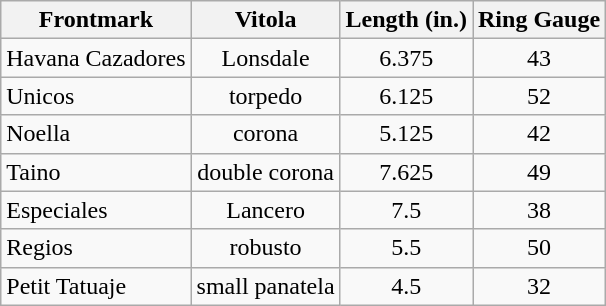<table class="wikitable">
<tr>
<th>Frontmark</th>
<th>Vitola</th>
<th>Length (in.)</th>
<th>Ring Gauge</th>
</tr>
<tr>
<td>Havana Cazadores</td>
<td align="center">Lonsdale</td>
<td align="center">6.375</td>
<td align="center">43</td>
</tr>
<tr>
<td>Unicos</td>
<td align="center">torpedo</td>
<td align="center">6.125</td>
<td align="center">52</td>
</tr>
<tr>
<td>Noella</td>
<td align="center">corona</td>
<td align="center">5.125</td>
<td align="center">42</td>
</tr>
<tr>
<td>Taino</td>
<td align="center">double corona</td>
<td align="center">7.625</td>
<td align="center">49</td>
</tr>
<tr>
<td>Especiales</td>
<td align="center">Lancero</td>
<td align="center">7.5</td>
<td align="center">38</td>
</tr>
<tr>
<td>Regios</td>
<td align="center">robusto</td>
<td align="center">5.5</td>
<td align="center">50</td>
</tr>
<tr>
<td>Petit Tatuaje</td>
<td align="center">small panatela</td>
<td align="center">4.5</td>
<td align="center">32</td>
</tr>
</table>
